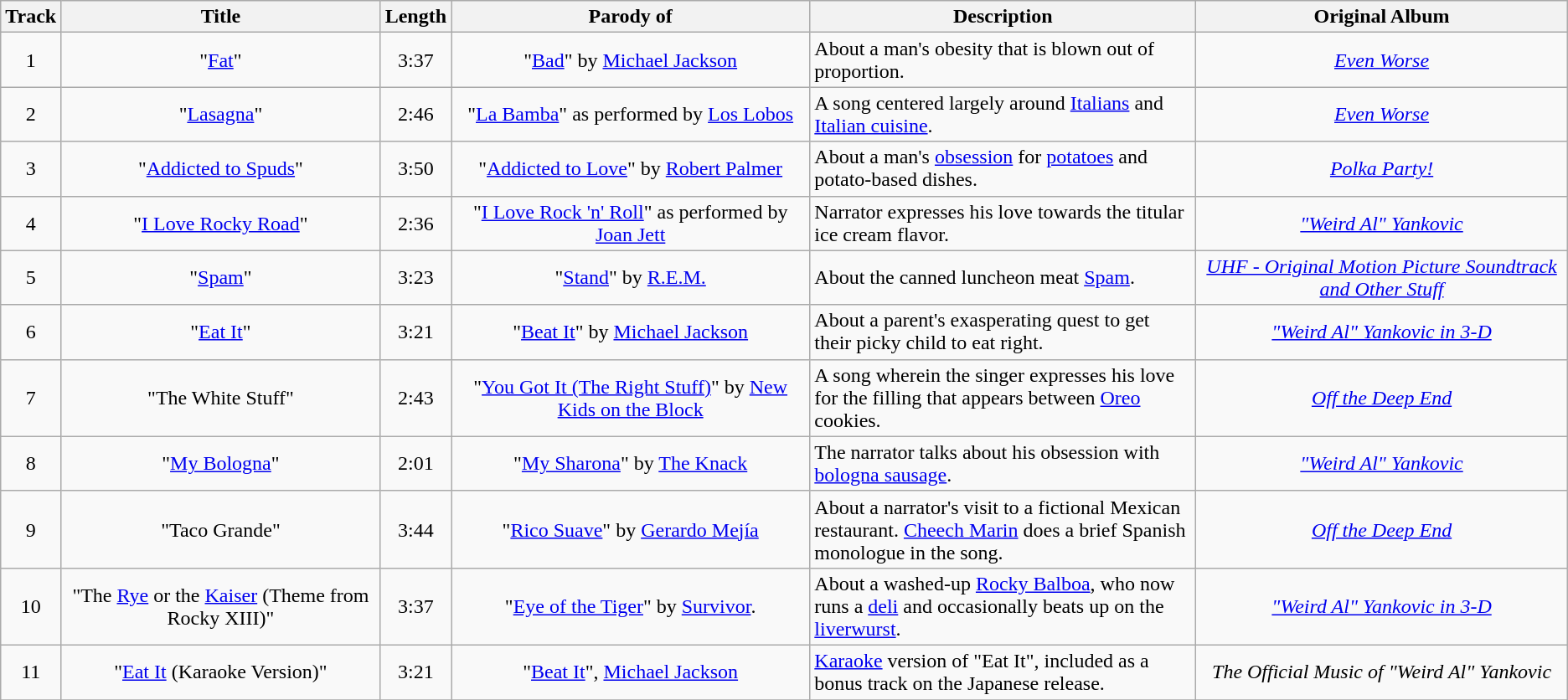<table class="wikitable">
<tr>
<th>Track</th>
<th>Title</th>
<th>Length</th>
<th>Parody of</th>
<th width="300px">Description</th>
<th>Original Album</th>
</tr>
<tr align="center">
<td>1</td>
<td>"<a href='#'>Fat</a>"</td>
<td>3:37</td>
<td>"<a href='#'>Bad</a>" by <a href='#'>Michael Jackson</a></td>
<td align="left">About a man's obesity that is blown out of proportion.</td>
<td><em><a href='#'>Even Worse</a></em></td>
</tr>
<tr align="center">
<td>2</td>
<td>"<a href='#'>Lasagna</a>"</td>
<td>2:46</td>
<td>"<a href='#'>La Bamba</a>" as performed by <a href='#'>Los Lobos</a></td>
<td align="left">A song centered largely around <a href='#'>Italians</a> and <a href='#'>Italian cuisine</a>.</td>
<td><em><a href='#'>Even Worse</a></em></td>
</tr>
<tr align="center">
<td>3</td>
<td>"<a href='#'>Addicted to Spuds</a>"</td>
<td>3:50</td>
<td>"<a href='#'>Addicted to Love</a>" by <a href='#'>Robert Palmer</a></td>
<td align="left">About a man's <a href='#'>obsession</a> for <a href='#'>potatoes</a> and potato-based dishes.</td>
<td><em><a href='#'>Polka Party!</a></em></td>
</tr>
<tr align="center">
<td>4</td>
<td>"<a href='#'>I Love Rocky Road</a>"</td>
<td>2:36</td>
<td>"<a href='#'>I Love Rock 'n' Roll</a>" as performed by <a href='#'>Joan Jett</a></td>
<td align="left">Narrator expresses his love towards the titular ice cream flavor.</td>
<td><em><a href='#'>"Weird Al" Yankovic</a></em></td>
</tr>
<tr align="center">
<td>5</td>
<td>"<a href='#'>Spam</a>"</td>
<td>3:23</td>
<td>"<a href='#'>Stand</a>" by <a href='#'>R.E.M.</a></td>
<td align="left">About the canned luncheon meat <a href='#'>Spam</a>.</td>
<td><em><a href='#'>UHF - Original Motion Picture Soundtrack and Other Stuff</a></em></td>
</tr>
<tr align="center">
<td>6</td>
<td>"<a href='#'>Eat It</a>"</td>
<td>3:21</td>
<td>"<a href='#'>Beat It</a>" by <a href='#'>Michael Jackson</a></td>
<td align="left">About a parent's exasperating quest to get their picky child to eat right.</td>
<td><em><a href='#'>"Weird Al" Yankovic in 3-D</a></em></td>
</tr>
<tr align="center">
<td>7</td>
<td>"The White Stuff"</td>
<td>2:43</td>
<td>"<a href='#'>You Got It (The Right Stuff)</a>" by <a href='#'>New Kids on the Block</a></td>
<td align="left">A song wherein the singer expresses his love for the filling that appears between <a href='#'>Oreo</a> cookies.</td>
<td><em><a href='#'>Off the Deep End</a></em></td>
</tr>
<tr align="center">
<td>8</td>
<td>"<a href='#'>My Bologna</a>"</td>
<td>2:01</td>
<td>"<a href='#'>My Sharona</a>" by <a href='#'>The Knack</a></td>
<td align="left">The narrator talks about his obsession with <a href='#'>bologna sausage</a>.</td>
<td><em><a href='#'>"Weird Al" Yankovic</a></em></td>
</tr>
<tr align="center">
<td>9</td>
<td>"Taco Grande"</td>
<td>3:44</td>
<td>"<a href='#'>Rico Suave</a>" by <a href='#'>Gerardo Mejía</a></td>
<td align="left">About a narrator's visit to a fictional Mexican restaurant. <a href='#'>Cheech Marin</a> does a brief Spanish monologue in the song.</td>
<td><em><a href='#'>Off the Deep End</a></em></td>
</tr>
<tr align="center">
<td>10</td>
<td>"The <a href='#'>Rye</a> or the <a href='#'>Kaiser</a> (Theme from Rocky XIII)"</td>
<td>3:37</td>
<td>"<a href='#'>Eye of the Tiger</a>" by <a href='#'>Survivor</a>.</td>
<td align="left">About a washed-up <a href='#'>Rocky Balboa</a>, who now runs a <a href='#'>deli</a> and occasionally beats up on the <a href='#'>liverwurst</a>.</td>
<td><em><a href='#'>"Weird Al" Yankovic in 3-D</a></em></td>
</tr>
<tr align="center">
<td>11</td>
<td>"<a href='#'>Eat It</a> (Karaoke Version)"</td>
<td>3:21</td>
<td>"<a href='#'>Beat It</a>", <a href='#'>Michael Jackson</a></td>
<td align="left"><a href='#'>Karaoke</a> version of "Eat It", included as a bonus track on the Japanese release.</td>
<td><em>The Official Music of "Weird Al" Yankovic</em></td>
</tr>
<tr>
</tr>
</table>
